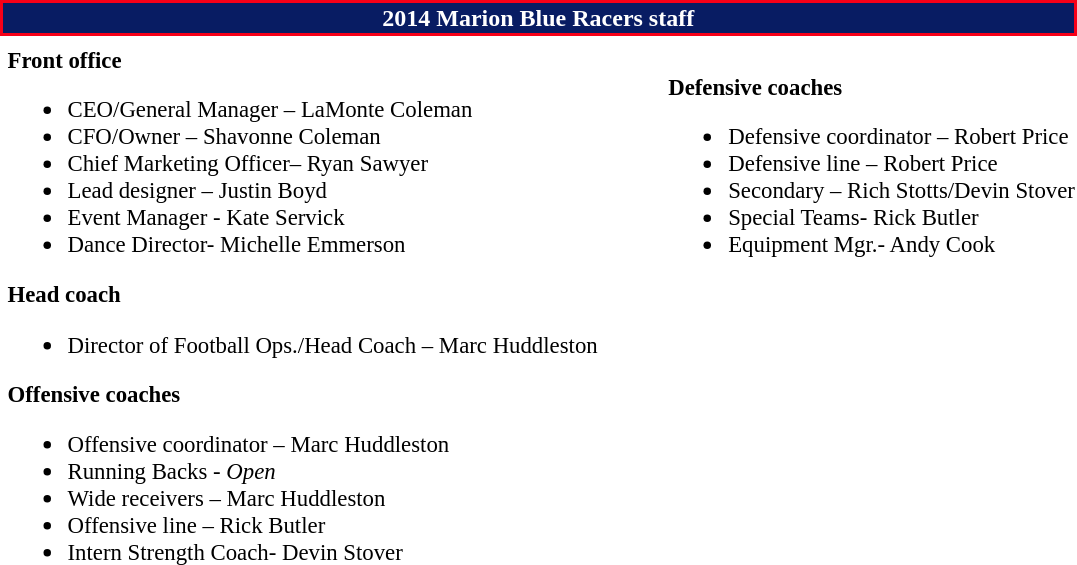<table class="toccolours" style="text-align: left;">
<tr>
<th colspan="7" style="background:#081C63; color:white; text-align: center; border:2px solid #F70018;"><strong>2014 Marion Blue Racers staff</strong></th>
</tr>
<tr>
<td colspan=7 align="right"></td>
</tr>
<tr>
<td valign="top"></td>
<td style="font-size: 95%;" valign="top"><strong>Front office</strong><br><ul><li>CEO/General Manager – LaMonte Coleman</li><li>CFO/Owner – Shavonne Coleman</li><li>Chief Marketing Officer– Ryan Sawyer</li><li>Lead designer – Justin Boyd</li><li>Event Manager - Kate Servick</li><li>Dance Director- Michelle Emmerson</li></ul><strong>Head coach</strong><ul><li>Director of Football Ops./Head Coach – Marc Huddleston</li></ul><strong>Offensive coaches</strong><ul><li>Offensive coordinator – Marc Huddleston</li><li>Running Backs - <em>Open</em></li><li>Wide receivers – Marc Huddleston</li><li>Offensive line – Rick Butler</li><li>Intern Strength Coach- Devin Stover</li></ul></td>
<td width="35"> </td>
<td valign="top"></td>
<td style="font-size: 95%;" valign="top"><br><strong>Defensive coaches</strong><ul><li>Defensive coordinator – Robert Price</li><li>Defensive line – Robert Price</li><li>Secondary – Rich Stotts/Devin Stover</li><li>Special Teams- Rick Butler</li><li>Equipment Mgr.- Andy Cook</li></ul></td>
</tr>
</table>
